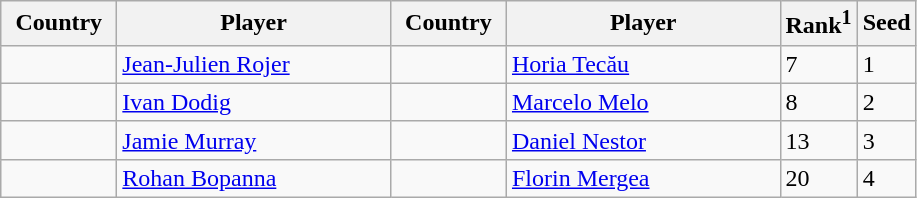<table class="sortable wikitable">
<tr>
<th width="70">Country</th>
<th width="175">Player</th>
<th width="70">Country</th>
<th width="175">Player</th>
<th>Rank<sup>1</sup></th>
<th>Seed</th>
</tr>
<tr>
<td></td>
<td><a href='#'>Jean-Julien Rojer</a></td>
<td></td>
<td><a href='#'>Horia Tecău</a></td>
<td>7</td>
<td>1</td>
</tr>
<tr>
<td></td>
<td><a href='#'>Ivan Dodig</a></td>
<td></td>
<td><a href='#'>Marcelo Melo</a></td>
<td>8</td>
<td>2</td>
</tr>
<tr>
<td></td>
<td><a href='#'>Jamie Murray</a></td>
<td></td>
<td><a href='#'>Daniel Nestor</a></td>
<td>13</td>
<td>3</td>
</tr>
<tr>
<td></td>
<td><a href='#'>Rohan Bopanna</a></td>
<td></td>
<td><a href='#'>Florin Mergea</a></td>
<td>20</td>
<td>4</td>
</tr>
</table>
